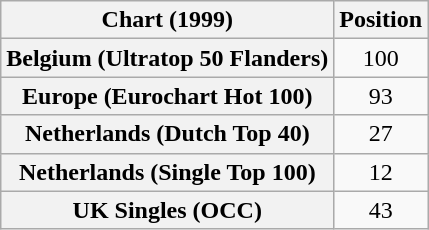<table class="wikitable sortable plainrowheaders" style="text-align:center">
<tr>
<th>Chart (1999)</th>
<th>Position</th>
</tr>
<tr>
<th scope="row">Belgium (Ultratop 50 Flanders)</th>
<td>100</td>
</tr>
<tr>
<th scope="row">Europe (Eurochart Hot 100)</th>
<td>93</td>
</tr>
<tr>
<th scope="row">Netherlands (Dutch Top 40)</th>
<td>27</td>
</tr>
<tr>
<th scope="row">Netherlands (Single Top 100)</th>
<td>12</td>
</tr>
<tr>
<th scope="row">UK Singles (OCC)</th>
<td>43</td>
</tr>
</table>
